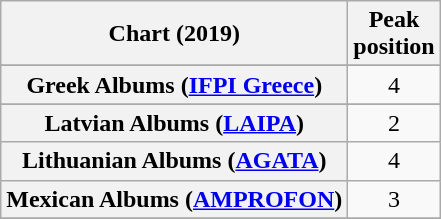<table class="wikitable sortable plainrowheaders" style="text-align:center">
<tr>
<th scope="col">Chart (2019)</th>
<th scope="col">Peak<br>position</th>
</tr>
<tr>
</tr>
<tr>
</tr>
<tr>
</tr>
<tr>
</tr>
<tr>
</tr>
<tr>
</tr>
<tr>
</tr>
<tr>
</tr>
<tr>
</tr>
<tr>
</tr>
<tr>
</tr>
<tr>
<th scope="row">Greek Albums (<a href='#'>IFPI Greece</a>)</th>
<td>4</td>
</tr>
<tr>
</tr>
<tr>
</tr>
<tr>
</tr>
<tr>
</tr>
<tr>
<th scope="row">Latvian Albums (<a href='#'>LAIPA</a>)</th>
<td>2</td>
</tr>
<tr>
<th scope="row">Lithuanian Albums (<a href='#'>AGATA</a>)</th>
<td>4</td>
</tr>
<tr>
<th scope="row">Mexican Albums (<a href='#'>AMPROFON</a>)</th>
<td>3</td>
</tr>
<tr>
</tr>
<tr>
</tr>
<tr>
</tr>
<tr>
</tr>
<tr>
</tr>
<tr>
</tr>
<tr>
</tr>
<tr>
</tr>
<tr>
</tr>
<tr>
</tr>
<tr>
</tr>
<tr>
</tr>
<tr>
</tr>
</table>
